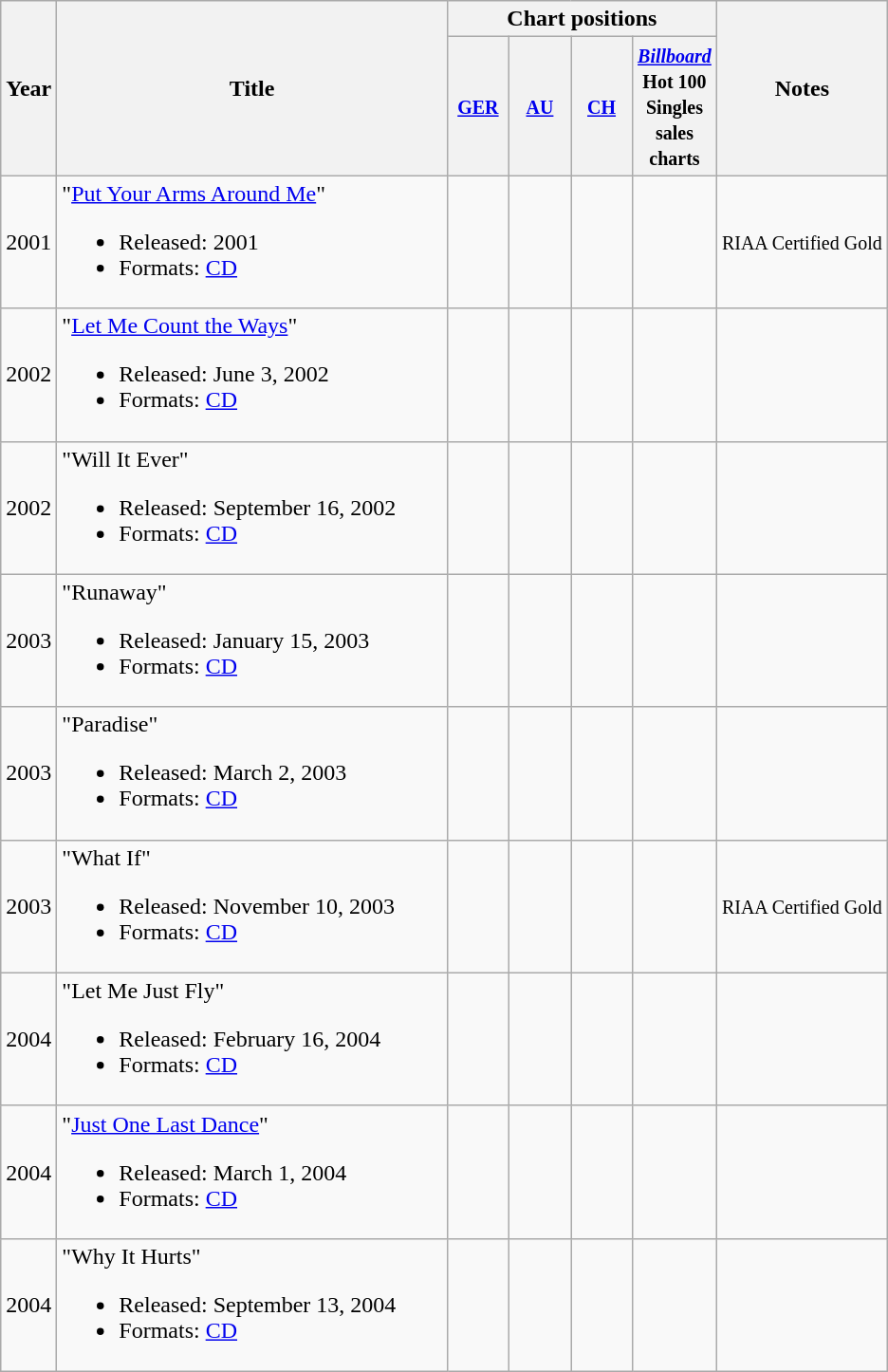<table class="wikitable">
<tr>
<th style="width:2px;;" rowspan="2">Year</th>
<th style="width:267px;" rowspan="2">Title</th>
<th colspan="4">Chart positions</th>
<th rowspan="2">Notes</th>
</tr>
<tr>
<th style="width:36px;"><small><a href='#'>GER</a></small></th>
<th style="width:36px;"><small><a href='#'>AU</a></small></th>
<th style="width:36px;"><small><a href='#'>CH</a></small></th>
<th style="width:36px;"><small><em><a href='#'>Billboard</a></em> Hot 100 Singles sales charts</small></th>
</tr>
<tr>
<td>2001</td>
<td>"<a href='#'>Put Your Arms Around Me</a>"<br><ul><li>Released: 2001</li><li>Formats: <a href='#'>CD</a></li></ul></td>
<td></td>
<td></td>
<td></td>
<td></td>
<td><small>RIAA Certified Gold</small></td>
</tr>
<tr>
<td>2002</td>
<td>"<a href='#'>Let Me Count the Ways</a>"<br><ul><li>Released: June 3, 2002</li><li>Formats: <a href='#'>CD</a></li></ul></td>
<td></td>
<td></td>
<td></td>
<td></td>
<td></td>
</tr>
<tr>
<td>2002</td>
<td>"Will It Ever"<br><ul><li>Released: September 16, 2002</li><li>Formats: <a href='#'>CD</a></li></ul></td>
<td></td>
<td></td>
<td></td>
<td></td>
<td></td>
</tr>
<tr>
<td>2003</td>
<td>"Runaway"<br><ul><li>Released: January 15, 2003</li><li>Formats: <a href='#'>CD</a></li></ul></td>
<td></td>
<td></td>
<td></td>
<td></td>
<td></td>
</tr>
<tr>
<td>2003</td>
<td>"Paradise"<br><ul><li>Released: March 2, 2003</li><li>Formats: <a href='#'>CD</a></li></ul></td>
<td></td>
<td></td>
<td></td>
<td></td>
<td></td>
</tr>
<tr>
<td>2003</td>
<td>"What If"<br><ul><li>Released: November 10, 2003</li><li>Formats: <a href='#'>CD</a></li></ul></td>
<td></td>
<td></td>
<td></td>
<td></td>
<td><small>RIAA Certified Gold</small></td>
</tr>
<tr>
<td>2004</td>
<td>"Let Me Just Fly"<br><ul><li>Released: February 16, 2004</li><li>Formats: <a href='#'>CD</a></li></ul></td>
<td></td>
<td></td>
<td></td>
<td></td>
<td></td>
</tr>
<tr>
<td>2004</td>
<td>"<a href='#'>Just One Last Dance</a>"<br><ul><li>Released: March 1, 2004</li><li>Formats: <a href='#'>CD</a></li></ul></td>
<td></td>
<td></td>
<td></td>
<td></td>
<td></td>
</tr>
<tr>
<td>2004</td>
<td>"Why It Hurts"<br><ul><li>Released: September 13, 2004</li><li>Formats: <a href='#'>CD</a></li></ul></td>
<td></td>
<td></td>
<td></td>
<td></td>
<td></td>
</tr>
</table>
